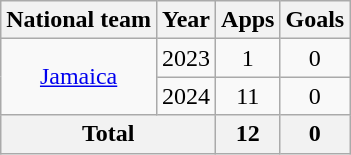<table class=wikitable style=text-align:center>
<tr>
<th>National team</th>
<th>Year</th>
<th>Apps</th>
<th>Goals</th>
</tr>
<tr>
<td rowspan="2"><a href='#'>Jamaica</a></td>
<td>2023</td>
<td>1</td>
<td>0</td>
</tr>
<tr>
<td>2024</td>
<td>11</td>
<td>0</td>
</tr>
<tr>
<th colspan="2">Total</th>
<th>12</th>
<th>0</th>
</tr>
</table>
